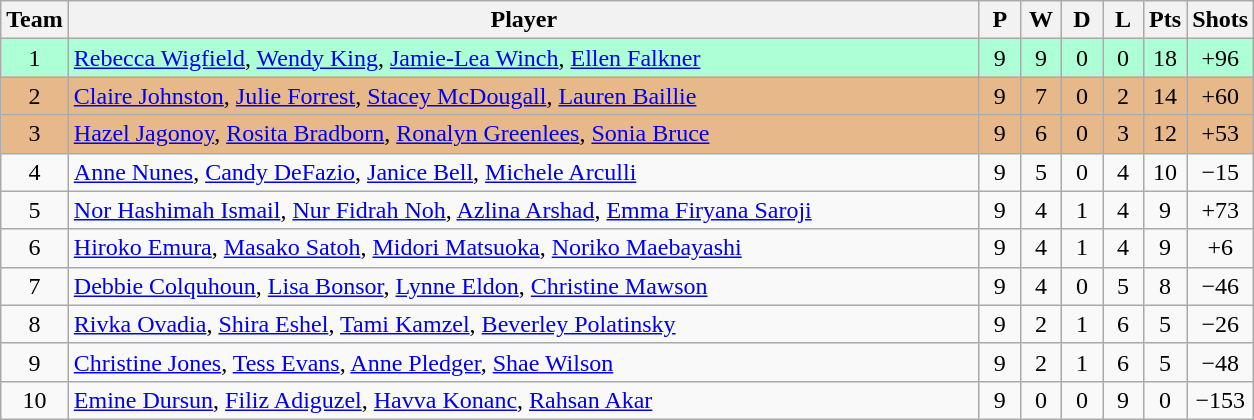<table class="wikitable" style="font-size: 100%">
<tr>
<th width=20>Team</th>
<th width=600>Player</th>
<th width=20>P</th>
<th width=20>W</th>
<th width=20>D</th>
<th width=20>L</th>
<th width=20>Pts</th>
<th width=20>Shots</th>
</tr>
<tr align=center style="background: #ADFFD6;">
<td>1</td>
<td align="left"> <a href='#'>Rebecca Wigfield</a>, <a href='#'>Wendy King</a>, <a href='#'>Jamie-Lea Winch</a>, <a href='#'>Ellen Falkner</a></td>
<td>9</td>
<td>9</td>
<td>0</td>
<td>0</td>
<td>18</td>
<td>+96</td>
</tr>
<tr align=center style="background: #E6B88A;">
<td>2</td>
<td align="left"> <a href='#'>Claire Johnston</a>, <a href='#'>Julie Forrest</a>, <a href='#'>Stacey McDougall</a>, <a href='#'>Lauren Baillie</a></td>
<td>9</td>
<td>7</td>
<td>0</td>
<td>2</td>
<td>14</td>
<td>+60</td>
</tr>
<tr align=center style="background: #E6B88A;">
<td>3</td>
<td align="left"> <a href='#'>Hazel Jagonoy</a>, <a href='#'>Rosita Bradborn</a>, <a href='#'>Ronalyn Greenlees</a>, <a href='#'>Sonia Bruce</a></td>
<td>9</td>
<td>6</td>
<td>0</td>
<td>3</td>
<td>12</td>
<td>+53</td>
</tr>
<tr align=center>
<td>4</td>
<td align="left"> <a href='#'>Anne Nunes</a>, <a href='#'>Candy DeFazio</a>, <a href='#'>Janice Bell</a>, <a href='#'>Michele Arculli</a></td>
<td>9</td>
<td>5</td>
<td>0</td>
<td>4</td>
<td>10</td>
<td>−15</td>
</tr>
<tr align=center>
<td>5</td>
<td align="left"> <a href='#'>Nor Hashimah Ismail</a>, <a href='#'>Nur Fidrah Noh</a>, <a href='#'>Azlina Arshad</a>, <a href='#'>Emma Firyana Saroji</a></td>
<td>9</td>
<td>4</td>
<td>1</td>
<td>4</td>
<td>9</td>
<td>+73</td>
</tr>
<tr align=center>
<td>6</td>
<td align="left"> <a href='#'>Hiroko Emura</a>, <a href='#'>Masako Satoh</a>, <a href='#'>Midori Matsuoka</a>, <a href='#'>Noriko Maebayashi</a></td>
<td>9</td>
<td>4</td>
<td>1</td>
<td>4</td>
<td>9</td>
<td>+6</td>
</tr>
<tr align=center>
<td>7</td>
<td align="left"> <a href='#'>Debbie Colquhoun</a>, <a href='#'>Lisa Bonsor</a>, <a href='#'>Lynne Eldon</a>, <a href='#'>Christine Mawson</a></td>
<td>9</td>
<td>4</td>
<td>0</td>
<td>5</td>
<td>8</td>
<td>−46</td>
</tr>
<tr align=center>
<td>8</td>
<td align="left"> <a href='#'>Rivka Ovadia</a>, <a href='#'>Shira Eshel</a>, <a href='#'>Tami Kamzel</a>, <a href='#'>Beverley Polatinsky</a></td>
<td>9</td>
<td>2</td>
<td>1</td>
<td>6</td>
<td>5</td>
<td>−26</td>
</tr>
<tr align=center>
<td>9</td>
<td align="left"> <a href='#'>Christine Jones</a>, <a href='#'>Tess Evans</a>, <a href='#'>Anne Pledger</a>, <a href='#'>Shae Wilson</a></td>
<td>9</td>
<td>2</td>
<td>1</td>
<td>6</td>
<td>5</td>
<td>−48</td>
</tr>
<tr align=center>
<td>10</td>
<td align="left"> <a href='#'>Emine Dursun</a>, <a href='#'>Filiz Adiguzel</a>, <a href='#'>Havva Konanc</a>, <a href='#'>Rahsan Akar</a></td>
<td>9</td>
<td>0</td>
<td>0</td>
<td>9</td>
<td>0</td>
<td>−153</td>
</tr>
</table>
